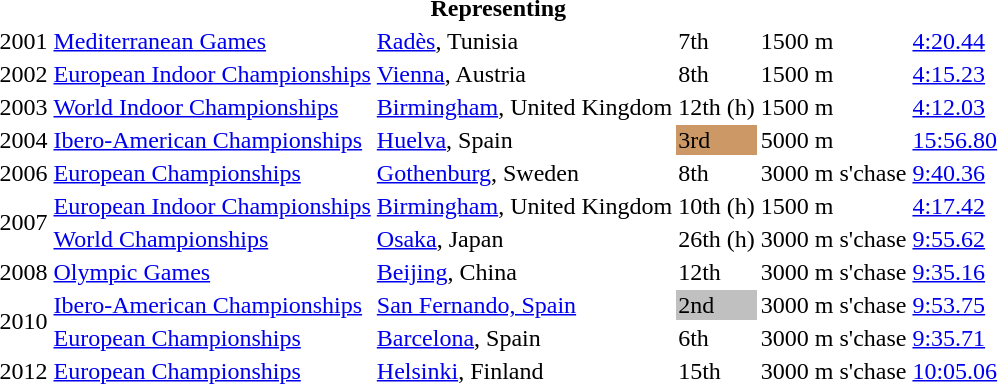<table>
<tr>
<th colspan="6">Representing </th>
</tr>
<tr>
<td>2001</td>
<td><a href='#'>Mediterranean Games</a></td>
<td><a href='#'>Radès</a>, Tunisia</td>
<td>7th</td>
<td>1500 m</td>
<td><a href='#'>4:20.44</a></td>
</tr>
<tr>
<td>2002</td>
<td><a href='#'>European Indoor Championships</a></td>
<td><a href='#'>Vienna</a>, Austria</td>
<td>8th</td>
<td>1500 m</td>
<td><a href='#'>4:15.23</a></td>
</tr>
<tr>
<td>2003</td>
<td><a href='#'>World Indoor Championships</a></td>
<td><a href='#'>Birmingham</a>, United Kingdom</td>
<td>12th (h)</td>
<td>1500 m</td>
<td><a href='#'>4:12.03</a></td>
</tr>
<tr>
<td>2004</td>
<td><a href='#'>Ibero-American Championships</a></td>
<td><a href='#'>Huelva</a>, Spain</td>
<td bgcolor="cc9966">3rd</td>
<td>5000 m</td>
<td><a href='#'>15:56.80</a></td>
</tr>
<tr>
<td>2006</td>
<td><a href='#'>European Championships</a></td>
<td><a href='#'>Gothenburg</a>, Sweden</td>
<td>8th</td>
<td>3000 m s'chase</td>
<td><a href='#'>9:40.36</a></td>
</tr>
<tr>
<td rowspan=2>2007</td>
<td><a href='#'>European Indoor Championships</a></td>
<td><a href='#'>Birmingham</a>, United Kingdom</td>
<td>10th (h)</td>
<td>1500 m</td>
<td><a href='#'>4:17.42</a></td>
</tr>
<tr>
<td><a href='#'>World Championships</a></td>
<td><a href='#'>Osaka</a>, Japan</td>
<td>26th (h)</td>
<td>3000 m s'chase</td>
<td><a href='#'>9:55.62</a></td>
</tr>
<tr>
<td>2008</td>
<td><a href='#'>Olympic Games</a></td>
<td><a href='#'>Beijing</a>, China</td>
<td>12th</td>
<td>3000 m s'chase</td>
<td><a href='#'>9:35.16</a></td>
</tr>
<tr>
<td rowspan=2>2010</td>
<td><a href='#'>Ibero-American Championships</a></td>
<td><a href='#'>San Fernando, Spain</a></td>
<td bgcolor="silver">2nd</td>
<td>3000 m s'chase</td>
<td><a href='#'>9:53.75</a></td>
</tr>
<tr>
<td><a href='#'>European Championships</a></td>
<td><a href='#'>Barcelona</a>, Spain</td>
<td>6th</td>
<td>3000 m s'chase</td>
<td><a href='#'>9:35.71</a></td>
</tr>
<tr>
<td>2012</td>
<td><a href='#'>European Championships</a></td>
<td><a href='#'>Helsinki</a>, Finland</td>
<td>15th</td>
<td>3000 m s'chase</td>
<td><a href='#'>10:05.06</a></td>
</tr>
</table>
